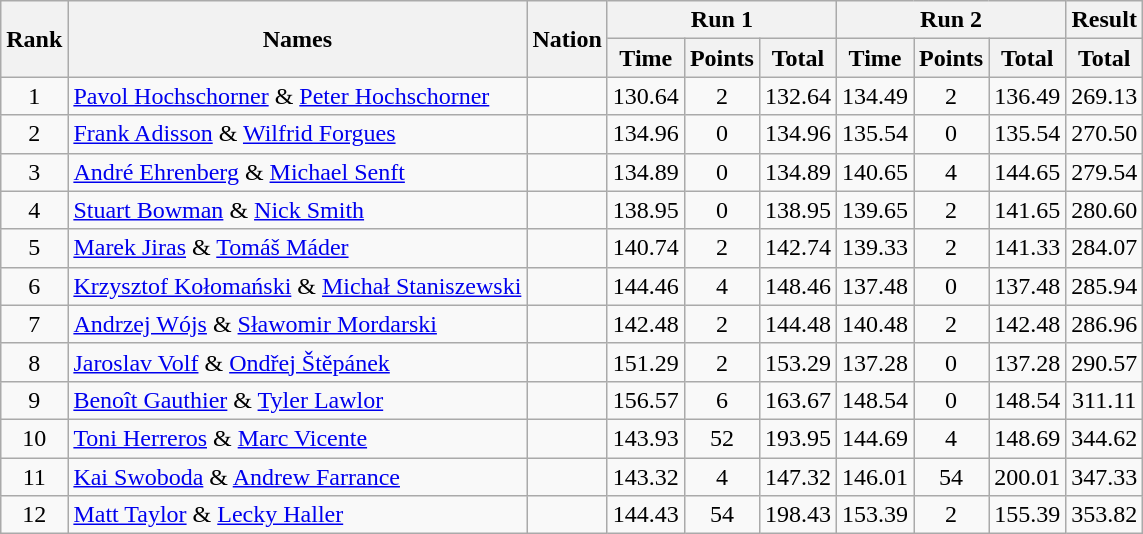<table class="wikitable sortable" style="text-align:center">
<tr>
<th rowspan=2>Rank</th>
<th rowspan=2>Names</th>
<th rowspan=2>Nation</th>
<th colspan=3>Run 1</th>
<th colspan=3>Run 2</th>
<th>Result</th>
</tr>
<tr>
<th>Time</th>
<th>Points</th>
<th>Total</th>
<th>Time</th>
<th>Points</th>
<th>Total</th>
<th>Total</th>
</tr>
<tr>
<td>1</td>
<td align=left><a href='#'>Pavol Hochschorner</a> & <a href='#'>Peter Hochschorner</a></td>
<td align=left></td>
<td>130.64</td>
<td>2</td>
<td>132.64</td>
<td>134.49</td>
<td>2</td>
<td>136.49</td>
<td>269.13</td>
</tr>
<tr>
<td>2</td>
<td align=left><a href='#'>Frank Adisson</a> & <a href='#'>Wilfrid Forgues</a></td>
<td align=left></td>
<td>134.96</td>
<td>0</td>
<td>134.96</td>
<td>135.54</td>
<td>0</td>
<td>135.54</td>
<td>270.50</td>
</tr>
<tr>
<td>3</td>
<td align=left><a href='#'>André Ehrenberg</a> & <a href='#'>Michael Senft</a></td>
<td align=left></td>
<td>134.89</td>
<td>0</td>
<td>134.89</td>
<td>140.65</td>
<td>4</td>
<td>144.65</td>
<td>279.54</td>
</tr>
<tr>
<td>4</td>
<td align=left><a href='#'>Stuart Bowman</a> & <a href='#'>Nick Smith</a></td>
<td align=left></td>
<td>138.95</td>
<td>0</td>
<td>138.95</td>
<td>139.65</td>
<td>2</td>
<td>141.65</td>
<td>280.60</td>
</tr>
<tr>
<td>5</td>
<td align=left><a href='#'>Marek Jiras</a> & <a href='#'>Tomáš Máder</a></td>
<td align=left></td>
<td>140.74</td>
<td>2</td>
<td>142.74</td>
<td>139.33</td>
<td>2</td>
<td>141.33</td>
<td>284.07</td>
</tr>
<tr>
<td>6</td>
<td align=left><a href='#'>Krzysztof Kołomański</a> & <a href='#'>Michał Staniszewski</a></td>
<td align=left></td>
<td>144.46</td>
<td>4</td>
<td>148.46</td>
<td>137.48</td>
<td>0</td>
<td>137.48</td>
<td>285.94</td>
</tr>
<tr>
<td>7</td>
<td align=left><a href='#'>Andrzej Wójs</a> & <a href='#'>Sławomir Mordarski</a></td>
<td align=left></td>
<td>142.48</td>
<td>2</td>
<td>144.48</td>
<td>140.48</td>
<td>2</td>
<td>142.48</td>
<td>286.96</td>
</tr>
<tr>
<td>8</td>
<td align=left><a href='#'>Jaroslav Volf</a> & <a href='#'>Ondřej Štěpánek</a></td>
<td align=left></td>
<td>151.29</td>
<td>2</td>
<td>153.29</td>
<td>137.28</td>
<td>0</td>
<td>137.28</td>
<td>290.57</td>
</tr>
<tr>
<td>9</td>
<td align=left><a href='#'>Benoît Gauthier</a> & <a href='#'>Tyler Lawlor</a></td>
<td align=left></td>
<td>156.57</td>
<td>6</td>
<td>163.67</td>
<td>148.54</td>
<td>0</td>
<td>148.54</td>
<td>311.11</td>
</tr>
<tr>
<td>10</td>
<td align=left><a href='#'>Toni Herreros</a> & <a href='#'>Marc Vicente</a></td>
<td align=left></td>
<td>143.93</td>
<td>52</td>
<td>193.95</td>
<td>144.69</td>
<td>4</td>
<td>148.69</td>
<td>344.62</td>
</tr>
<tr>
<td>11</td>
<td align=left><a href='#'>Kai Swoboda</a> & <a href='#'>Andrew Farrance</a></td>
<td align=left></td>
<td>143.32</td>
<td>4</td>
<td>147.32</td>
<td>146.01</td>
<td>54</td>
<td>200.01</td>
<td>347.33</td>
</tr>
<tr>
<td>12</td>
<td align=left><a href='#'>Matt Taylor</a> & <a href='#'>Lecky Haller</a></td>
<td align=left></td>
<td>144.43</td>
<td>54</td>
<td>198.43</td>
<td>153.39</td>
<td>2</td>
<td>155.39</td>
<td>353.82</td>
</tr>
</table>
